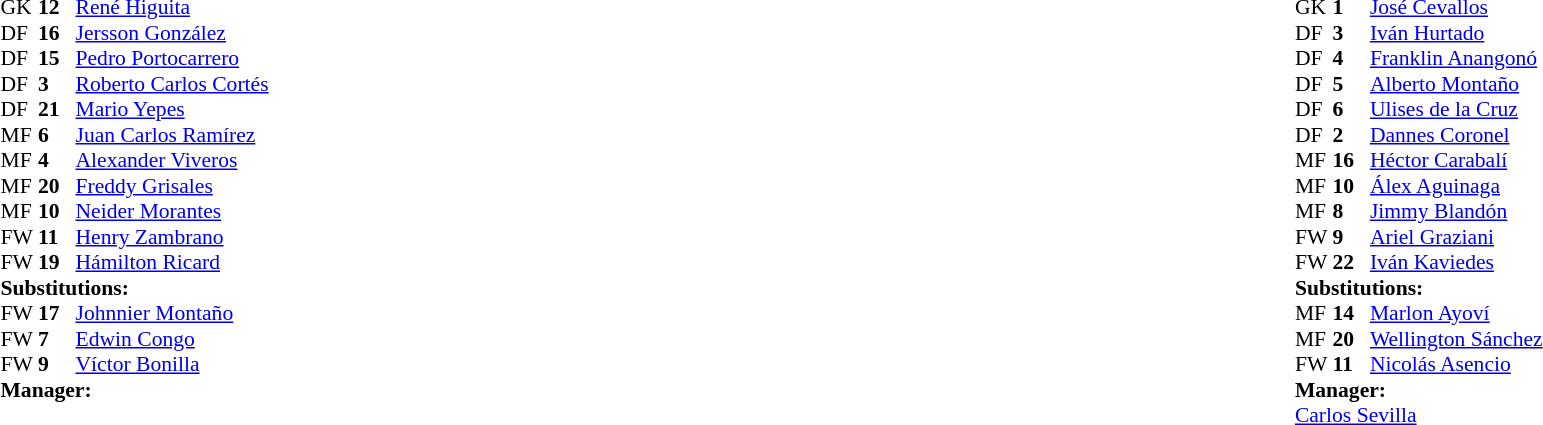<table width="100%">
<tr>
<td valign="top" width="50%"><br><table style="font-size: 90%" cellspacing="0" cellpadding="0">
<tr>
<th width="25"></th>
<th width="25"></th>
</tr>
<tr>
<td>GK</td>
<td><strong>12</strong></td>
<td><a href='#'>René Higuita</a></td>
</tr>
<tr>
<td>DF</td>
<td><strong>16</strong></td>
<td><a href='#'>Jersson González</a></td>
</tr>
<tr>
<td>DF</td>
<td><strong>15</strong></td>
<td><a href='#'>Pedro Portocarrero</a></td>
</tr>
<tr>
<td>DF</td>
<td><strong>3</strong></td>
<td><a href='#'>Roberto Carlos Cortés</a></td>
</tr>
<tr>
<td>DF</td>
<td><strong>21</strong></td>
<td><a href='#'>Mario Yepes</a></td>
</tr>
<tr>
<td>MF</td>
<td><strong>6</strong></td>
<td><a href='#'>Juan Carlos Ramírez</a></td>
</tr>
<tr>
<td>MF</td>
<td><strong>4</strong></td>
<td><a href='#'>Alexander Viveros</a></td>
</tr>
<tr>
<td>MF</td>
<td><strong>20</strong></td>
<td><a href='#'>Freddy Grisales</a></td>
</tr>
<tr>
<td>MF</td>
<td><strong>10</strong></td>
<td><a href='#'>Neider Morantes</a></td>
<td></td>
<td></td>
</tr>
<tr>
<td>FW</td>
<td><strong>11</strong></td>
<td><a href='#'>Henry Zambrano</a></td>
<td></td>
<td></td>
</tr>
<tr>
<td>FW</td>
<td><strong>19</strong></td>
<td><a href='#'>Hámilton Ricard</a></td>
<td></td>
<td></td>
</tr>
<tr>
<td colspan=3><strong>Substitutions:</strong></td>
</tr>
<tr>
<td>FW</td>
<td><strong>17</strong></td>
<td><a href='#'>Johnnier Montaño</a></td>
<td></td>
<td></td>
</tr>
<tr>
<td>FW</td>
<td><strong>7</strong></td>
<td><a href='#'>Edwin Congo</a></td>
<td></td>
<td></td>
</tr>
<tr>
<td>FW</td>
<td><strong>9</strong></td>
<td><a href='#'>Víctor Bonilla</a></td>
<td></td>
<td></td>
</tr>
<tr>
<td colspan=3><strong>Manager:</strong></td>
</tr>
<tr>
<td colspan=3></td>
</tr>
</table>
</td>
<td valign="top"></td>
<td valign="top" width="50%"><br><table style="font-size: 90%" cellspacing="0" cellpadding="0" align="center">
<tr>
<th width="25"></th>
<th width="25"></th>
</tr>
<tr>
<td>GK</td>
<td><strong>1</strong></td>
<td><a href='#'>José Cevallos</a></td>
</tr>
<tr>
<td>DF</td>
<td><strong>3</strong></td>
<td><a href='#'>Iván Hurtado</a></td>
</tr>
<tr>
<td>DF</td>
<td><strong>4</strong></td>
<td><a href='#'>Franklin Anangonó</a></td>
<td></td>
</tr>
<tr>
<td>DF</td>
<td><strong>5</strong></td>
<td><a href='#'>Alberto Montaño</a></td>
</tr>
<tr>
<td>DF</td>
<td><strong>6</strong></td>
<td><a href='#'>Ulises de la Cruz</a></td>
</tr>
<tr>
<td>DF</td>
<td><strong>2</strong></td>
<td><a href='#'>Dannes Coronel</a></td>
</tr>
<tr>
<td>MF</td>
<td><strong>16</strong></td>
<td><a href='#'>Héctor Carabalí</a></td>
<td></td>
<td></td>
</tr>
<tr>
<td>MF</td>
<td><strong>10</strong></td>
<td><a href='#'>Álex Aguinaga</a></td>
<td></td>
<td></td>
</tr>
<tr>
<td>MF</td>
<td><strong>8</strong></td>
<td><a href='#'>Jimmy Blandón</a></td>
</tr>
<tr>
<td>FW</td>
<td><strong>9</strong></td>
<td><a href='#'>Ariel Graziani</a></td>
</tr>
<tr>
<td>FW</td>
<td><strong>22</strong></td>
<td><a href='#'>Iván Kaviedes</a></td>
<td></td>
<td></td>
</tr>
<tr>
<td colspan=3><strong>Substitutions:</strong></td>
</tr>
<tr>
<td>MF</td>
<td><strong>14</strong></td>
<td><a href='#'>Marlon Ayoví</a></td>
<td></td>
<td></td>
</tr>
<tr>
<td>MF</td>
<td><strong>20</strong></td>
<td><a href='#'>Wellington Sánchez</a></td>
<td></td>
<td></td>
</tr>
<tr>
<td>FW</td>
<td><strong>11</strong></td>
<td><a href='#'>Nicolás Asencio</a></td>
<td></td>
<td></td>
</tr>
<tr>
<td colspan=3><strong>Manager:</strong></td>
</tr>
<tr>
<td colspan=3><a href='#'>Carlos Sevilla</a></td>
</tr>
</table>
</td>
</tr>
</table>
